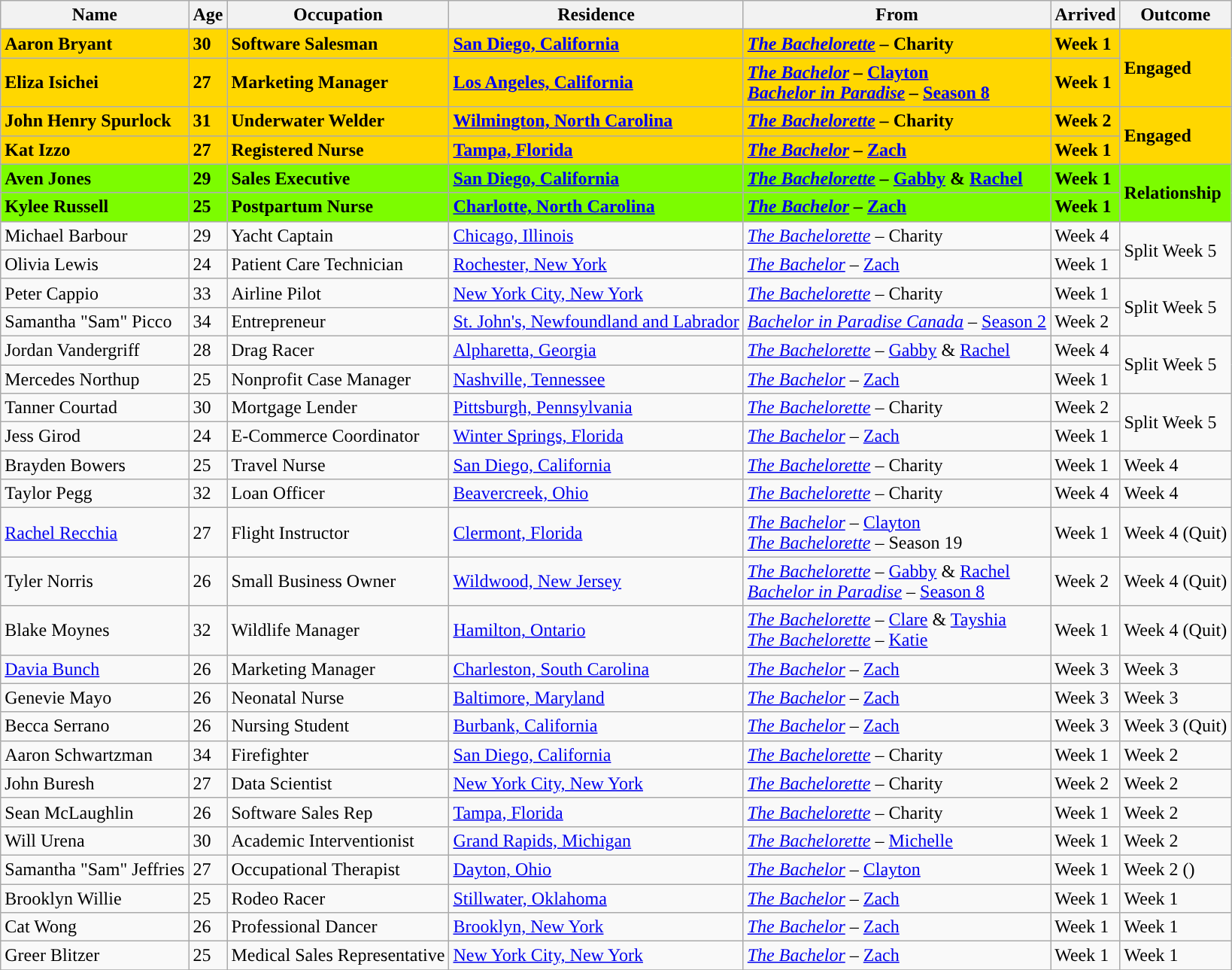<table class="wikitable sortable" style="text-align:left;">
<tr>
<th>Name</th>
<th>Age</th>
<th>Occupation</th>
<th>Residence</th>
<th>From</th>
<th>Arrived</th>
<th>Outcome</th>
</tr>
<tr style="font-weight:bold;background:gold;">
<td>Aaron Bryant</td>
<td>30</td>
<td>Software Salesman</td>
<td><a href='#'>San Diego, California</a></td>
<td><em><a href='#'>The Bachelorette</a>  –</em> Charity</td>
<td>Week 1</td>
<td rowspan="2">Engaged</td>
</tr>
<tr style="font-weight:bold;background:gold;">
<td>Eliza Isichei</td>
<td>27</td>
<td>Marketing Manager</td>
<td><a href='#'>Los Angeles, California</a></td>
<td><em><a href='#'>The Bachelor</a> –</em> <a href='#'>Clayton</a><br><em><a href='#'>Bachelor in Paradise</a></em> <em>–</em> <a href='#'>Season 8</a></td>
<td>Week 1</td>
</tr>
<tr style="font-weight:bold;background:gold;">
<td>John Henry Spurlock</td>
<td>31</td>
<td>Underwater Welder</td>
<td><a href='#'>Wilmington, North Carolina</a></td>
<td><em><a href='#'>The Bachelorette</a>  –</em> Charity</td>
<td>Week 2</td>
<td rowspan="2">Engaged</td>
</tr>
<tr style="font-weight:bold;background:gold;">
<td>Kat Izzo</td>
<td>27</td>
<td>Registered Nurse</td>
<td><a href='#'>Tampa, Florida</a></td>
<td><em><a href='#'>The Bachelor</a>  –</em> <a href='#'>Zach</a></td>
<td>Week 1</td>
</tr>
<tr style="font-weight:bold;background:#7CFC00;">
<td>Aven Jones</td>
<td>29</td>
<td>Sales Executive</td>
<td><a href='#'>San Diego, California</a></td>
<td><em><a href='#'>The Bachelorette</a> –</em> <a href='#'>Gabby</a> & <a href='#'>Rachel</a></td>
<td>Week 1</td>
<td rowspan="2">Relationship</td>
</tr>
<tr style="font-weight:bold;background:#7CFC00;">
<td>Kylee Russell</td>
<td>25</td>
<td>Postpartum Nurse</td>
<td><a href='#'>Charlotte, North Carolina</a></td>
<td><em><a href='#'>The Bachelor</a>  –</em> <a href='#'>Zach</a></td>
<td>Week 1</td>
</tr>
<tr>
<td>Michael Barbour</td>
<td>29</td>
<td>Yacht Captain</td>
<td><a href='#'>Chicago, Illinois</a></td>
<td><em><a href='#'>The Bachelorette</a>  –</em> Charity</td>
<td>Week 4</td>
<td rowspan="2">Split Week 5</td>
</tr>
<tr>
<td>Olivia Lewis</td>
<td>24</td>
<td>Patient Care Technician</td>
<td><a href='#'>Rochester, New York</a></td>
<td><em><a href='#'>The Bachelor</a>  –</em> <a href='#'>Zach</a></td>
<td>Week 1</td>
</tr>
<tr>
<td>Peter Cappio</td>
<td>33</td>
<td>Airline Pilot</td>
<td><a href='#'>New York City, New York</a></td>
<td><em><a href='#'>The Bachelorette</a>  –</em> Charity</td>
<td>Week 1</td>
<td rowspan="2">Split Week 5</td>
</tr>
<tr>
<td>Samantha "Sam" Picco</td>
<td>34</td>
<td>Entrepreneur</td>
<td><a href='#'>St. John's, Newfoundland and Labrador</a></td>
<td><em><a href='#'>Bachelor in Paradise Canada</a>  –</em> <a href='#'>Season 2</a></td>
<td>Week 2</td>
</tr>
<tr>
<td>Jordan Vandergriff</td>
<td>28</td>
<td>Drag Racer</td>
<td><a href='#'>Alpharetta, Georgia</a></td>
<td><em><a href='#'>The Bachelorette</a> –</em> <a href='#'>Gabby</a> & <a href='#'>Rachel</a></td>
<td>Week 4</td>
<td rowspan="2">Split Week 5</td>
</tr>
<tr>
<td>Mercedes Northup</td>
<td>25</td>
<td>Nonprofit Case Manager</td>
<td><a href='#'>Nashville, Tennessee</a></td>
<td><em><a href='#'>The Bachelor</a>  –</em> <a href='#'>Zach</a></td>
<td>Week 1</td>
</tr>
<tr>
<td>Tanner Courtad</td>
<td>30</td>
<td>Mortgage Lender</td>
<td><a href='#'>Pittsburgh, Pennsylvania</a></td>
<td><em><a href='#'>The Bachelorette</a>  –</em> Charity</td>
<td>Week 2</td>
<td rowspan="2">Split Week 5</td>
</tr>
<tr>
<td>Jess Girod</td>
<td>24</td>
<td>E-Commerce Coordinator</td>
<td><a href='#'>Winter Springs, Florida</a></td>
<td><em><a href='#'>The Bachelor</a>  –</em> <a href='#'>Zach</a></td>
<td>Week 1</td>
</tr>
<tr>
<td>Brayden Bowers</td>
<td>25</td>
<td>Travel Nurse</td>
<td><a href='#'>San Diego, California</a></td>
<td><em><a href='#'>The Bachelorette</a>  –</em> Charity</td>
<td>Week 1</td>
<td>Week 4</td>
</tr>
<tr>
<td>Taylor Pegg</td>
<td>32</td>
<td>Loan Officer</td>
<td><a href='#'>Beavercreek, Ohio</a></td>
<td><em><a href='#'>The Bachelorette</a>  –</em> Charity</td>
<td>Week 4</td>
<td>Week 4</td>
</tr>
<tr>
<td><a href='#'>Rachel Recchia</a></td>
<td>27</td>
<td>Flight Instructor</td>
<td><a href='#'>Clermont, Florida</a></td>
<td><em><a href='#'>The Bachelor</a>  –</em> <a href='#'>Clayton</a><br><em><a href='#'>The Bachelorette</a></em> – Season 19</td>
<td>Week 1</td>
<td>Week 4 (Quit)</td>
</tr>
<tr>
<td>Tyler Norris</td>
<td>26</td>
<td>Small Business Owner</td>
<td><a href='#'>Wildwood, New Jersey</a></td>
<td><em><a href='#'>The Bachelorette</a> –</em> <a href='#'>Gabby</a> & <a href='#'>Rachel</a><br><em><a href='#'>Bachelor in Paradise</a></em> <em>–</em> <a href='#'>Season 8</a></td>
<td>Week 2</td>
<td>Week 4 (Quit)</td>
</tr>
<tr>
<td>Blake Moynes</td>
<td>32</td>
<td>Wildlife Manager</td>
<td><a href='#'>Hamilton, Ontario</a></td>
<td><em><a href='#'>The Bachelorette</a>  –</em> <a href='#'>Clare</a> & <a href='#'>Tayshia</a><br><em><a href='#'>The Bachelorette</a>  –</em> <a href='#'>Katie</a></td>
<td>Week 1</td>
<td>Week 4 (Quit)</td>
</tr>
<tr>
<td><a href='#'>Davia Bunch</a></td>
<td>26</td>
<td>Marketing Manager</td>
<td><a href='#'>Charleston, South Carolina</a></td>
<td><em><a href='#'>The Bachelor</a>  –</em> <a href='#'>Zach</a></td>
<td>Week 3</td>
<td>Week 3</td>
</tr>
<tr>
<td>Genevie Mayo</td>
<td>26</td>
<td>Neonatal Nurse</td>
<td><a href='#'>Baltimore, Maryland</a></td>
<td><em><a href='#'>The Bachelor</a>  –</em> <a href='#'>Zach</a></td>
<td>Week 3</td>
<td>Week 3</td>
</tr>
<tr>
<td>Becca Serrano</td>
<td>26</td>
<td>Nursing Student</td>
<td><a href='#'>Burbank, California</a></td>
<td><em><a href='#'>The Bachelor</a>  –</em> <a href='#'>Zach</a></td>
<td>Week 3</td>
<td>Week 3 (Quit)</td>
</tr>
<tr>
<td>Aaron Schwartzman</td>
<td>34</td>
<td>Firefighter</td>
<td><a href='#'>San Diego, California</a></td>
<td><em><a href='#'>The Bachelorette</a>  –</em> Charity</td>
<td>Week 1</td>
<td>Week 2</td>
</tr>
<tr>
<td>John Buresh</td>
<td>27</td>
<td>Data Scientist</td>
<td><a href='#'>New York City, New York</a></td>
<td><em><a href='#'>The Bachelorette</a>  –</em> Charity</td>
<td>Week 2</td>
<td>Week 2</td>
</tr>
<tr>
<td>Sean McLaughlin</td>
<td>26</td>
<td>Software Sales Rep</td>
<td><a href='#'>Tampa, Florida</a></td>
<td><em><a href='#'>The Bachelorette</a>  –</em> Charity</td>
<td>Week 1</td>
<td>Week 2</td>
</tr>
<tr>
<td>Will Urena</td>
<td>30</td>
<td>Academic Interventionist</td>
<td><a href='#'>Grand Rapids, Michigan</a></td>
<td><em><a href='#'>The Bachelorette</a> –</em> <a href='#'>Michelle</a></td>
<td>Week 1</td>
<td>Week 2</td>
</tr>
<tr>
<td>Samantha "Sam" Jeffries</td>
<td>27</td>
<td>Occupational Therapist</td>
<td><a href='#'>Dayton, Ohio</a></td>
<td><em><a href='#'>The Bachelor</a>  –</em> <a href='#'>Clayton</a></td>
<td>Week 1</td>
<td>Week 2 ()</td>
</tr>
<tr>
<td>Brooklyn Willie</td>
<td>25</td>
<td>Rodeo Racer</td>
<td><a href='#'>Stillwater, Oklahoma</a></td>
<td><em><a href='#'>The Bachelor</a>  –</em> <a href='#'>Zach</a></td>
<td>Week 1</td>
<td>Week 1</td>
</tr>
<tr>
<td>Cat Wong</td>
<td>26</td>
<td>Professional Dancer</td>
<td><a href='#'>Brooklyn, New York</a></td>
<td><em><a href='#'>The Bachelor</a>  –</em> <a href='#'>Zach</a></td>
<td>Week 1</td>
<td>Week 1</td>
</tr>
<tr>
<td>Greer Blitzer</td>
<td>25</td>
<td>Medical Sales Representative</td>
<td><a href='#'>New York City, New York</a></td>
<td><em><a href='#'>The Bachelor</a>  –</em> <a href='#'>Zach</a></td>
<td>Week 1</td>
<td>Week 1</td>
</tr>
<tr>
</tr>
</table>
